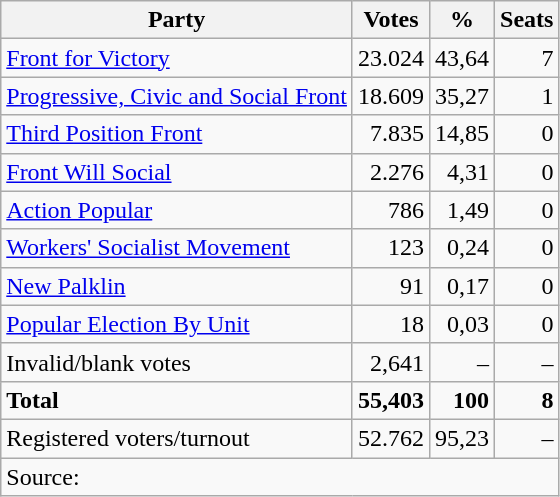<table class=wikitable style=text-align:right>
<tr>
<th>Party</th>
<th>Votes</th>
<th>%</th>
<th>Seats</th>
</tr>
<tr>
<td align=left><a href='#'>Front for Victory</a></td>
<td>23.024</td>
<td>43,64</td>
<td>7</td>
</tr>
<tr>
<td align=left><a href='#'>Progressive, Civic and Social Front</a></td>
<td>18.609</td>
<td>35,27</td>
<td>1</td>
</tr>
<tr>
<td align=left><a href='#'>Third Position Front</a></td>
<td>7.835</td>
<td>14,85</td>
<td>0</td>
</tr>
<tr>
<td align=left><a href='#'>Front Will Social</a></td>
<td>2.276</td>
<td>4,31</td>
<td>0</td>
</tr>
<tr>
<td align=left><a href='#'>Action Popular</a></td>
<td>786</td>
<td>1,49</td>
<td>0</td>
</tr>
<tr>
<td align=left><a href='#'>Workers' Socialist Movement</a></td>
<td>123</td>
<td>0,24</td>
<td>0</td>
</tr>
<tr>
<td align=left><a href='#'>New Palklin</a></td>
<td>91</td>
<td>0,17</td>
<td>0</td>
</tr>
<tr>
<td align=left><a href='#'>Popular Election By Unit</a></td>
<td>18</td>
<td>0,03</td>
<td>0</td>
</tr>
<tr>
<td align=left>Invalid/blank votes</td>
<td>2,641</td>
<td>–</td>
<td>–</td>
</tr>
<tr>
<td align=left><strong>Total</strong></td>
<td><strong>55,403</strong></td>
<td><strong>100</strong></td>
<td><strong>8</strong></td>
</tr>
<tr>
<td align=left>Registered voters/turnout</td>
<td>52.762</td>
<td>95,23</td>
<td>–</td>
</tr>
<tr>
<td align=left colspan=5>Source: </td>
</tr>
</table>
